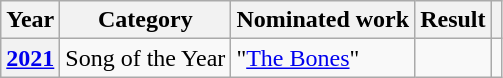<table class="wikitable plainrowheaders">
<tr>
<th>Year</th>
<th>Category</th>
<th>Nominated work</th>
<th>Result</th>
<th></th>
</tr>
<tr>
<th scope="row"><a href='#'>2021</a></th>
<td>Song of the Year</td>
<td>"<a href='#'>The Bones</a>"<br></td>
<td></td>
<td align="center"></td>
</tr>
</table>
